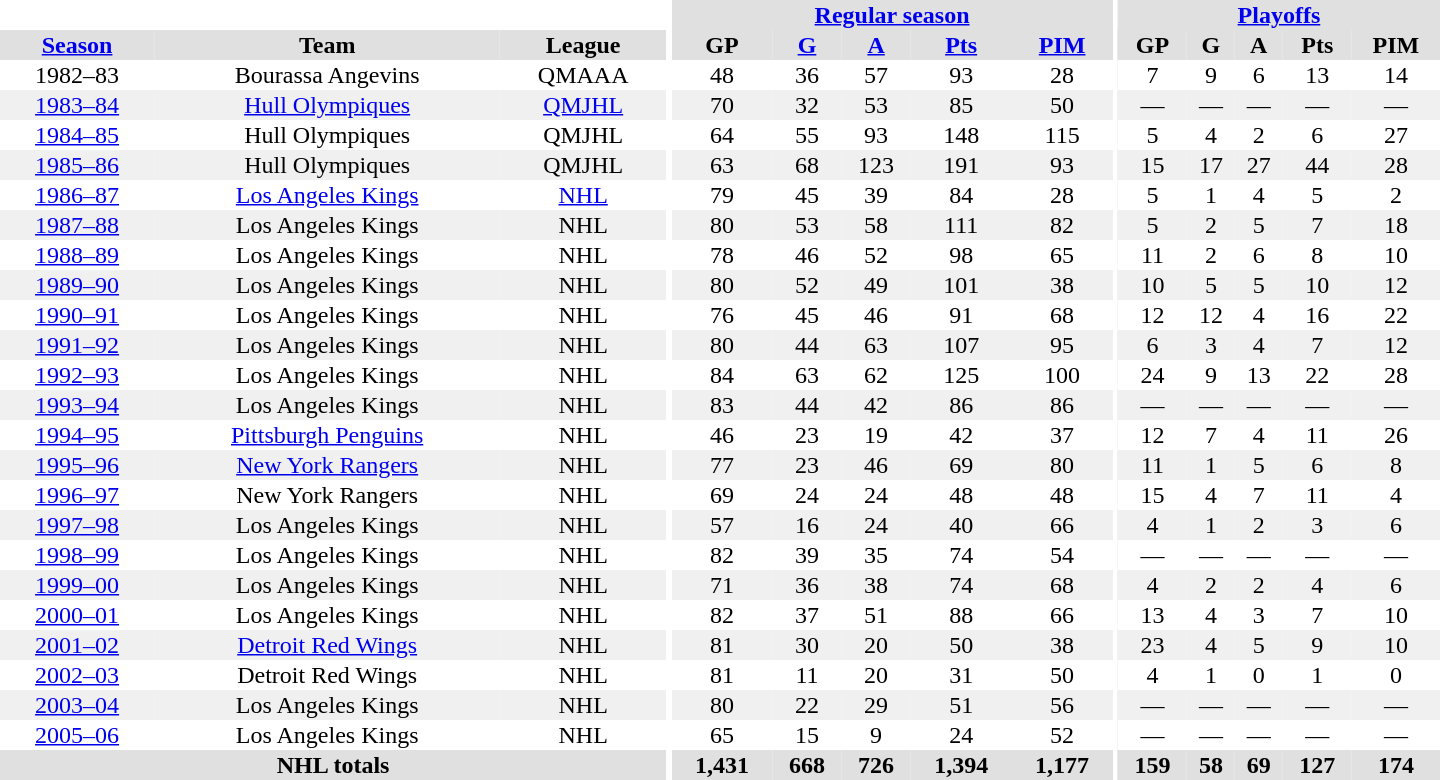<table border="0" cellpadding="1" cellspacing="0" style="text-align:center; width:60em">
<tr bgcolor="#e0e0e0">
<th colspan="3" bgcolor="#ffffff"></th>
<th rowspan="100" bgcolor="#ffffff"></th>
<th colspan="5"><a href='#'>Regular season</a></th>
<th rowspan="100" bgcolor="#ffffff"></th>
<th colspan="5"><a href='#'>Playoffs</a></th>
</tr>
<tr bgcolor="#e0e0e0">
<th><a href='#'>Season</a></th>
<th>Team</th>
<th>League</th>
<th>GP</th>
<th><a href='#'>G</a></th>
<th><a href='#'>A</a></th>
<th><a href='#'>Pts</a></th>
<th><a href='#'>PIM</a></th>
<th>GP</th>
<th>G</th>
<th>A</th>
<th>Pts</th>
<th>PIM</th>
</tr>
<tr>
<td>1982–83</td>
<td>Bourassa Angevins</td>
<td>QMAAA</td>
<td>48</td>
<td>36</td>
<td>57</td>
<td>93</td>
<td>28</td>
<td>7</td>
<td>9</td>
<td>6</td>
<td>13</td>
<td>14</td>
</tr>
<tr bgcolor="#f0f0f0">
<td><a href='#'>1983–84</a></td>
<td><a href='#'>Hull Olympiques</a></td>
<td><a href='#'>QMJHL</a></td>
<td>70</td>
<td>32</td>
<td>53</td>
<td>85</td>
<td>50</td>
<td>—</td>
<td>—</td>
<td>—</td>
<td>—</td>
<td>—</td>
</tr>
<tr>
<td><a href='#'>1984–85</a></td>
<td>Hull Olympiques</td>
<td>QMJHL</td>
<td>64</td>
<td>55</td>
<td>93</td>
<td>148</td>
<td>115</td>
<td>5</td>
<td>4</td>
<td>2</td>
<td>6</td>
<td>27</td>
</tr>
<tr bgcolor="#f0f0f0">
<td><a href='#'>1985–86</a></td>
<td>Hull Olympiques</td>
<td>QMJHL</td>
<td>63</td>
<td>68</td>
<td>123</td>
<td>191</td>
<td>93</td>
<td>15</td>
<td>17</td>
<td>27</td>
<td>44</td>
<td>28</td>
</tr>
<tr>
<td><a href='#'>1986–87</a></td>
<td><a href='#'>Los Angeles Kings</a></td>
<td><a href='#'>NHL</a></td>
<td>79</td>
<td>45</td>
<td>39</td>
<td>84</td>
<td>28</td>
<td>5</td>
<td>1</td>
<td>4</td>
<td>5</td>
<td>2</td>
</tr>
<tr bgcolor="#f0f0f0">
<td><a href='#'>1987–88</a></td>
<td>Los Angeles Kings</td>
<td>NHL</td>
<td>80</td>
<td>53</td>
<td>58</td>
<td>111</td>
<td>82</td>
<td>5</td>
<td>2</td>
<td>5</td>
<td>7</td>
<td>18</td>
</tr>
<tr>
<td><a href='#'>1988–89</a></td>
<td>Los Angeles Kings</td>
<td>NHL</td>
<td>78</td>
<td>46</td>
<td>52</td>
<td>98</td>
<td>65</td>
<td>11</td>
<td>2</td>
<td>6</td>
<td>8</td>
<td>10</td>
</tr>
<tr bgcolor="#f0f0f0">
<td><a href='#'>1989–90</a></td>
<td>Los Angeles Kings</td>
<td>NHL</td>
<td>80</td>
<td>52</td>
<td>49</td>
<td>101</td>
<td>38</td>
<td>10</td>
<td>5</td>
<td>5</td>
<td>10</td>
<td>12</td>
</tr>
<tr>
<td><a href='#'>1990–91</a></td>
<td>Los Angeles Kings</td>
<td>NHL</td>
<td>76</td>
<td>45</td>
<td>46</td>
<td>91</td>
<td>68</td>
<td>12</td>
<td>12</td>
<td>4</td>
<td>16</td>
<td>22</td>
</tr>
<tr bgcolor="#f0f0f0">
<td><a href='#'>1991–92</a></td>
<td>Los Angeles Kings</td>
<td>NHL</td>
<td>80</td>
<td>44</td>
<td>63</td>
<td>107</td>
<td>95</td>
<td>6</td>
<td>3</td>
<td>4</td>
<td>7</td>
<td>12</td>
</tr>
<tr>
<td><a href='#'>1992–93</a></td>
<td>Los Angeles Kings</td>
<td>NHL</td>
<td>84</td>
<td>63</td>
<td>62</td>
<td>125</td>
<td>100</td>
<td>24</td>
<td>9</td>
<td>13</td>
<td>22</td>
<td>28</td>
</tr>
<tr bgcolor="#f0f0f0">
<td><a href='#'>1993–94</a></td>
<td>Los Angeles Kings</td>
<td>NHL</td>
<td>83</td>
<td>44</td>
<td>42</td>
<td>86</td>
<td>86</td>
<td>—</td>
<td>—</td>
<td>—</td>
<td>—</td>
<td>—</td>
</tr>
<tr>
<td><a href='#'>1994–95</a></td>
<td><a href='#'>Pittsburgh Penguins</a></td>
<td>NHL</td>
<td>46</td>
<td>23</td>
<td>19</td>
<td>42</td>
<td>37</td>
<td>12</td>
<td>7</td>
<td>4</td>
<td>11</td>
<td>26</td>
</tr>
<tr bgcolor="#f0f0f0">
<td><a href='#'>1995–96</a></td>
<td><a href='#'>New York Rangers</a></td>
<td>NHL</td>
<td>77</td>
<td>23</td>
<td>46</td>
<td>69</td>
<td>80</td>
<td>11</td>
<td>1</td>
<td>5</td>
<td>6</td>
<td>8</td>
</tr>
<tr>
<td><a href='#'>1996–97</a></td>
<td>New York Rangers</td>
<td>NHL</td>
<td>69</td>
<td>24</td>
<td>24</td>
<td>48</td>
<td>48</td>
<td>15</td>
<td>4</td>
<td>7</td>
<td>11</td>
<td>4</td>
</tr>
<tr bgcolor="#f0f0f0">
<td><a href='#'>1997–98</a></td>
<td>Los Angeles Kings</td>
<td>NHL</td>
<td>57</td>
<td>16</td>
<td>24</td>
<td>40</td>
<td>66</td>
<td>4</td>
<td>1</td>
<td>2</td>
<td>3</td>
<td>6</td>
</tr>
<tr>
<td><a href='#'>1998–99</a></td>
<td>Los Angeles Kings</td>
<td>NHL</td>
<td>82</td>
<td>39</td>
<td>35</td>
<td>74</td>
<td>54</td>
<td>—</td>
<td>—</td>
<td>—</td>
<td>—</td>
<td>—</td>
</tr>
<tr bgcolor="#f0f0f0">
<td><a href='#'>1999–00</a></td>
<td>Los Angeles Kings</td>
<td>NHL</td>
<td>71</td>
<td>36</td>
<td>38</td>
<td>74</td>
<td>68</td>
<td>4</td>
<td>2</td>
<td>2</td>
<td>4</td>
<td>6</td>
</tr>
<tr>
<td><a href='#'>2000–01</a></td>
<td>Los Angeles Kings</td>
<td>NHL</td>
<td>82</td>
<td>37</td>
<td>51</td>
<td>88</td>
<td>66</td>
<td>13</td>
<td>4</td>
<td>3</td>
<td>7</td>
<td>10</td>
</tr>
<tr bgcolor="#f0f0f0">
<td><a href='#'>2001–02</a></td>
<td><a href='#'>Detroit Red Wings</a></td>
<td>NHL</td>
<td>81</td>
<td>30</td>
<td>20</td>
<td>50</td>
<td>38</td>
<td>23</td>
<td>4</td>
<td>5</td>
<td>9</td>
<td>10</td>
</tr>
<tr>
<td><a href='#'>2002–03</a></td>
<td>Detroit Red Wings</td>
<td>NHL</td>
<td>81</td>
<td>11</td>
<td>20</td>
<td>31</td>
<td>50</td>
<td>4</td>
<td>1</td>
<td>0</td>
<td>1</td>
<td>0</td>
</tr>
<tr bgcolor="#f0f0f0">
<td><a href='#'>2003–04</a></td>
<td>Los Angeles Kings</td>
<td>NHL</td>
<td>80</td>
<td>22</td>
<td>29</td>
<td>51</td>
<td>56</td>
<td>—</td>
<td>—</td>
<td>—</td>
<td>—</td>
<td>—</td>
</tr>
<tr>
<td><a href='#'>2005–06</a></td>
<td>Los Angeles Kings</td>
<td>NHL</td>
<td>65</td>
<td>15</td>
<td>9</td>
<td>24</td>
<td>52</td>
<td>—</td>
<td>—</td>
<td>—</td>
<td>—</td>
<td>—</td>
</tr>
<tr bgcolor="#e0e0e0">
<th colspan="3">NHL totals</th>
<th>1,431</th>
<th>668</th>
<th>726</th>
<th>1,394</th>
<th>1,177</th>
<th>159</th>
<th>58</th>
<th>69</th>
<th>127</th>
<th>174</th>
</tr>
</table>
